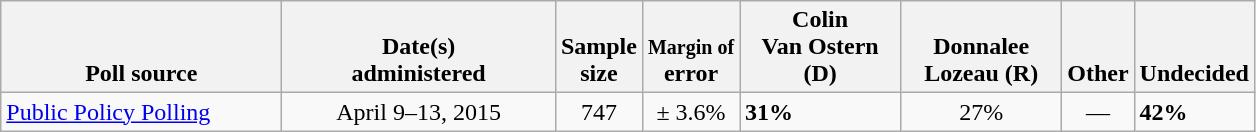<table class="wikitable">
<tr valign= bottom>
<th style="width:180px;">Poll source</th>
<th style="width:175px;">Date(s)<br>administered</th>
<th class=small>Sample<br>size</th>
<th><small>Margin of</small><br>error</th>
<th style="width:100px;">Colin<br>Van Ostern (D)</th>
<th style="width:100px;">Donnalee<br>Lozeau (R)</th>
<th>Other</th>
<th>Undecided</th>
</tr>
<tr>
<td><a href='#'>Public Policy Polling</a></td>
<td align=center>April 9–13, 2015</td>
<td align=center>747</td>
<td align=center>± 3.6%</td>
<td><strong>31%</strong></td>
<td align=center>27%</td>
<td align=center>—</td>
<td><strong>42%</strong></td>
</tr>
</table>
